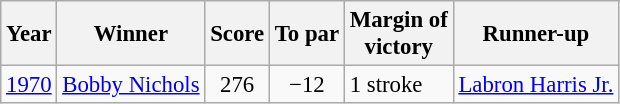<table class=wikitable style="font-size:95%">
<tr>
<th>Year</th>
<th>Winner</th>
<th>Score</th>
<th>To par</th>
<th>Margin of<br>victory</th>
<th>Runner-up</th>
</tr>
<tr>
<td><a href='#'>1970</a></td>
<td> <a href='#'>Bobby Nichols</a></td>
<td align=center>276</td>
<td align=center>−12</td>
<td>1 stroke</td>
<td> <a href='#'>Labron Harris Jr.</a></td>
</tr>
</table>
